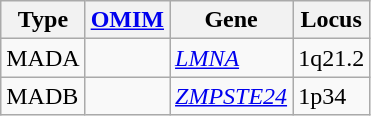<table class="wikitable">
<tr>
<th>Type</th>
<th><a href='#'>OMIM</a></th>
<th>Gene</th>
<th>Locus</th>
</tr>
<tr>
<td>MADA</td>
<td></td>
<td><em><a href='#'>LMNA</a></em></td>
<td>1q21.2</td>
</tr>
<tr>
<td>MADB</td>
<td></td>
<td><em><a href='#'>ZMPSTE24</a></em></td>
<td>1p34</td>
</tr>
</table>
